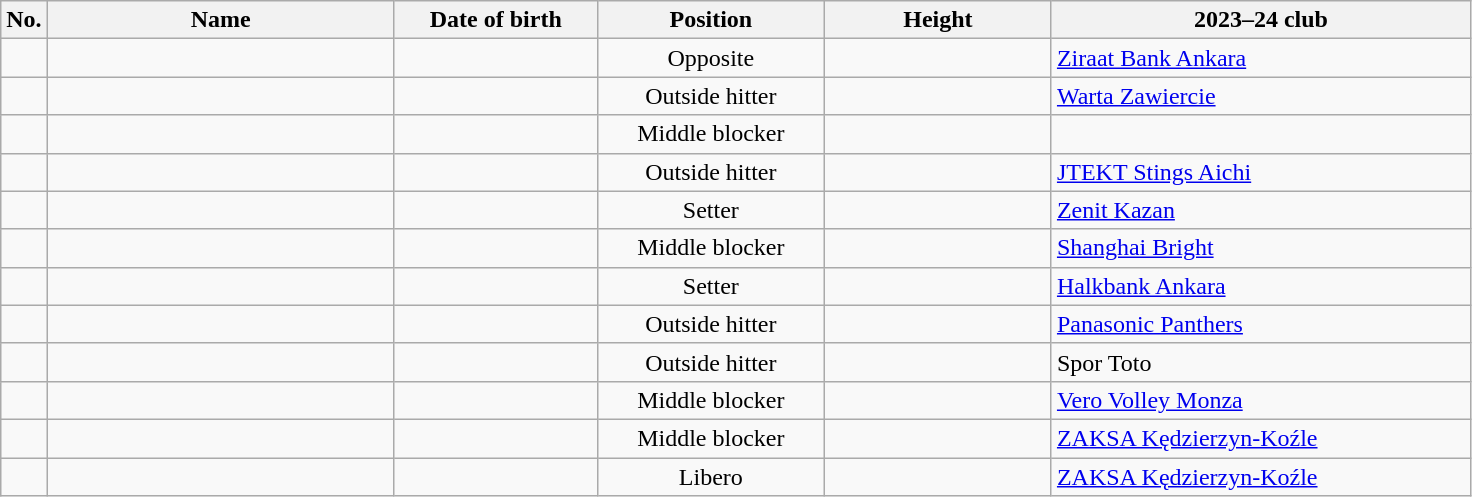<table class="wikitable sortable" style="font-size:100%; text-align:center;">
<tr>
<th>No.</th>
<th style="width:14em">Name</th>
<th style="width:8em">Date of birth</th>
<th style="width:9em">Position</th>
<th style="width:9em">Height</th>
<th style="width:17em">2023–24 club</th>
</tr>
<tr>
<td></td>
<td style="text-align:left;"></td>
<td style="text-align:middle;"></td>
<td>Opposite</td>
<td></td>
<td style="text-align:left;"> <a href='#'>Ziraat Bank Ankara</a></td>
</tr>
<tr>
<td></td>
<td style="text-align:left;"></td>
<td style="text-align:middle;"></td>
<td>Outside hitter</td>
<td></td>
<td style="text-align:left;"> <a href='#'>Warta Zawiercie</a></td>
</tr>
<tr>
<td></td>
<td style="text-align:left;"></td>
<td style="text-align:middle;"></td>
<td>Middle blocker</td>
<td></td>
<td style="text-align:left;"></td>
</tr>
<tr>
<td></td>
<td style="text-align:left;"></td>
<td style="text-align:middle;"></td>
<td>Outside hitter</td>
<td></td>
<td style="text-align:left;"> <a href='#'>JTEKT Stings Aichi</a></td>
</tr>
<tr>
<td></td>
<td style="text-align:left;"></td>
<td style="text-align:middle;"></td>
<td>Setter</td>
<td></td>
<td style="text-align:left;"> <a href='#'>Zenit Kazan</a></td>
</tr>
<tr>
<td></td>
<td style="text-align:left;"></td>
<td style="text-align:middle;"></td>
<td>Middle blocker</td>
<td></td>
<td style="text-align:left;"> <a href='#'>Shanghai Bright</a></td>
</tr>
<tr>
<td></td>
<td style="text-align:left;"></td>
<td style="text-align:middle;"></td>
<td>Setter</td>
<td></td>
<td style="text-align:left;"> <a href='#'>Halkbank Ankara</a></td>
</tr>
<tr>
<td></td>
<td style="text-align:left;"></td>
<td style="text-align:middle;"></td>
<td>Outside hitter</td>
<td></td>
<td style="text-align:left;"> <a href='#'>Panasonic Panthers</a></td>
</tr>
<tr>
<td></td>
<td style="text-align:left;"></td>
<td style="text-align:middle;"></td>
<td>Outside hitter</td>
<td></td>
<td style="text-align:left;"> Spor Toto</td>
</tr>
<tr>
<td></td>
<td style="text-align:left;"></td>
<td style="text-align:middle;"></td>
<td>Middle blocker</td>
<td></td>
<td style="text-align:left;"> <a href='#'>Vero Volley Monza</a></td>
</tr>
<tr>
<td></td>
<td style="text-align:left;"></td>
<td style="text-align:middle;"></td>
<td>Middle blocker</td>
<td></td>
<td style="text-align:left;"> <a href='#'>ZAKSA Kędzierzyn-Koźle</a></td>
</tr>
<tr>
<td></td>
<td style="text-align:left;"></td>
<td style="text-align:middle;"></td>
<td>Libero</td>
<td></td>
<td style="text-align:left;"> <a href='#'>ZAKSA Kędzierzyn-Koźle</a></td>
</tr>
</table>
